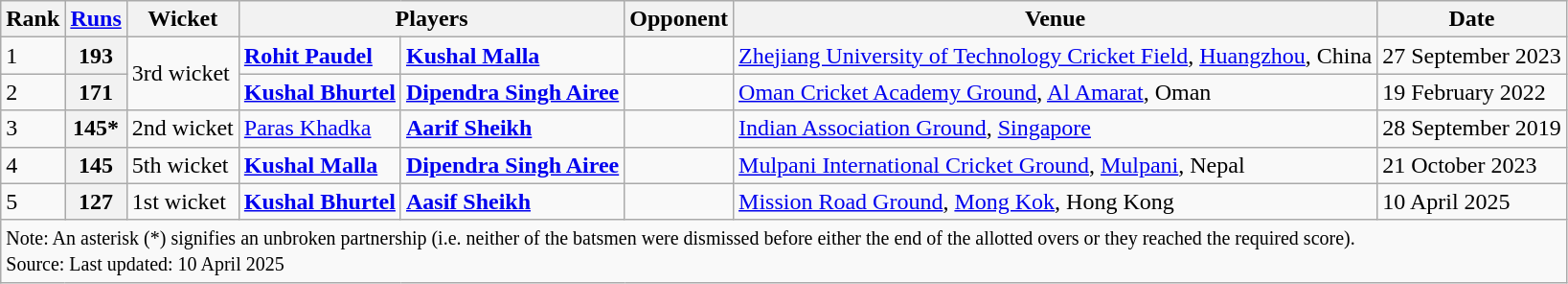<table class="wikitable">
<tr>
<th>Rank</th>
<th><a href='#'>Runs</a></th>
<th>Wicket</th>
<th colspan=2>Players</th>
<th>Opponent</th>
<th>Venue</th>
<th>Date</th>
</tr>
<tr>
<td>1</td>
<th>193</th>
<td rowspan="2">3rd wicket</td>
<td><strong><a href='#'>Rohit Paudel</a></strong></td>
<td><strong><a href='#'>Kushal Malla</a></strong></td>
<td></td>
<td><a href='#'>Zhejiang University of Technology Cricket Field</a>, <a href='#'>Huangzhou</a>, China</td>
<td>27 September 2023</td>
</tr>
<tr>
<td>2</td>
<th>171</th>
<td><strong><a href='#'>Kushal Bhurtel</a></strong></td>
<td><strong><a href='#'>Dipendra Singh Airee</a></strong></td>
<td></td>
<td><a href='#'>Oman Cricket Academy Ground</a>, <a href='#'>Al Amarat</a>, Oman</td>
<td>19 February 2022</td>
</tr>
<tr>
<td>3</td>
<th>145*</th>
<td>2nd wicket</td>
<td><a href='#'>Paras Khadka</a></td>
<td><strong><a href='#'>Aarif Sheikh</a></strong></td>
<td></td>
<td><a href='#'>Indian Association Ground</a>, <a href='#'>Singapore</a></td>
<td>28 September 2019</td>
</tr>
<tr>
<td>4</td>
<th>145</th>
<td>5th wicket</td>
<td><strong><a href='#'>Kushal Malla</a></strong></td>
<td><strong><a href='#'>Dipendra Singh Airee</a></strong></td>
<td></td>
<td><a href='#'>Mulpani International Cricket Ground</a>, <a href='#'>Mulpani</a>, Nepal</td>
<td>21 October 2023</td>
</tr>
<tr>
<td>5</td>
<th>127</th>
<td>1st wicket</td>
<td><strong><a href='#'>Kushal Bhurtel</a></strong></td>
<td><strong><a href='#'>Aasif Sheikh</a></strong></td>
<td></td>
<td><a href='#'>Mission Road Ground</a>, <a href='#'>Mong Kok</a>, Hong Kong</td>
<td>10 April 2025</td>
</tr>
<tr>
<td colspan="8" style="text-align:left;"><small>Note: An asterisk (*) signifies an unbroken partnership (i.e. neither of the batsmen were dismissed before either the end of the allotted overs or they reached the required score).</small><small><br>Source:  Last updated: 10 April 2025</small></td>
</tr>
</table>
